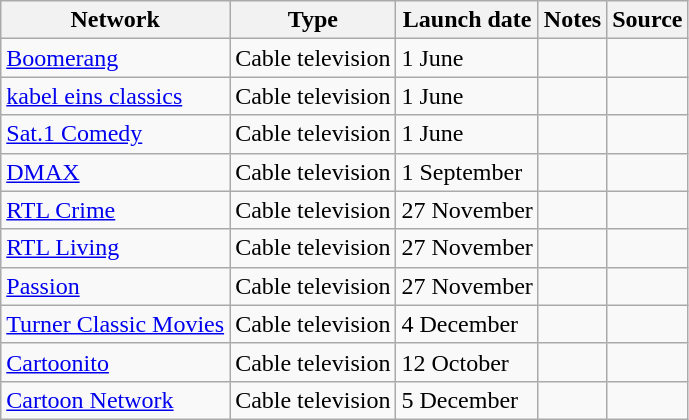<table class="wikitable sortable">
<tr>
<th>Network</th>
<th>Type</th>
<th>Launch date</th>
<th>Notes</th>
<th>Source</th>
</tr>
<tr>
<td><a href='#'>Boomerang</a></td>
<td>Cable television</td>
<td>1 June</td>
<td></td>
<td></td>
</tr>
<tr>
<td><a href='#'>kabel eins classics</a></td>
<td>Cable television</td>
<td>1 June</td>
<td></td>
<td></td>
</tr>
<tr>
<td><a href='#'>Sat.1 Comedy</a></td>
<td>Cable television</td>
<td>1 June</td>
<td></td>
<td></td>
</tr>
<tr>
<td><a href='#'>DMAX</a></td>
<td>Cable television</td>
<td>1 September</td>
<td></td>
<td></td>
</tr>
<tr>
<td><a href='#'>RTL Crime</a></td>
<td>Cable television</td>
<td>27 November</td>
<td></td>
<td></td>
</tr>
<tr>
<td><a href='#'>RTL Living</a></td>
<td>Cable television</td>
<td>27 November</td>
<td></td>
<td></td>
</tr>
<tr>
<td><a href='#'>Passion</a></td>
<td>Cable television</td>
<td>27 November</td>
<td></td>
<td></td>
</tr>
<tr>
<td><a href='#'>Turner Classic Movies</a></td>
<td>Cable television</td>
<td>4 December</td>
<td></td>
<td></td>
</tr>
<tr>
<td><a href='#'>Cartoonito</a></td>
<td>Cable television</td>
<td>12 October</td>
<td></td>
<td></td>
</tr>
<tr>
<td><a href='#'>Cartoon Network</a></td>
<td>Cable television</td>
<td>5 December</td>
<td></td>
<td></td>
</tr>
</table>
